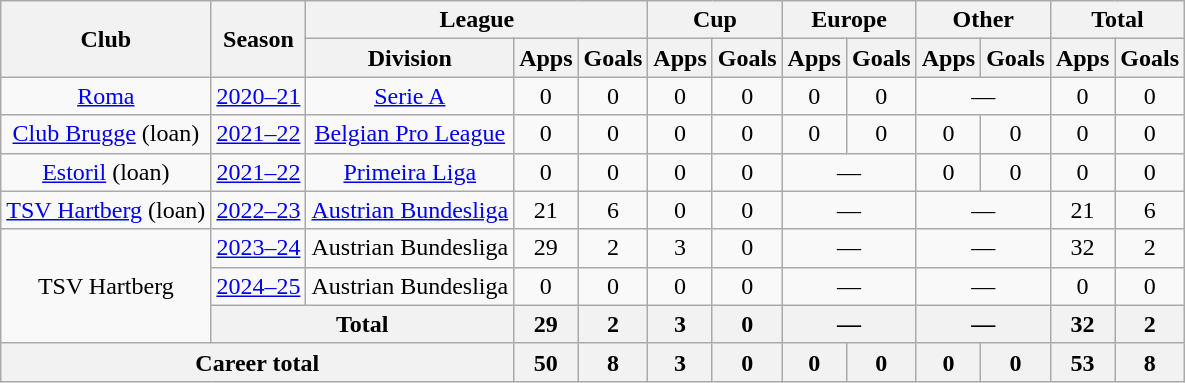<table class="wikitable" style="text-align:center">
<tr>
<th rowspan="2">Club</th>
<th rowspan="2">Season</th>
<th colspan="3">League</th>
<th colspan="2">Cup</th>
<th colspan="2">Europe</th>
<th colspan="2">Other</th>
<th colspan="2">Total</th>
</tr>
<tr>
<th>Division</th>
<th>Apps</th>
<th>Goals</th>
<th>Apps</th>
<th>Goals</th>
<th>Apps</th>
<th>Goals</th>
<th>Apps</th>
<th>Goals</th>
<th>Apps</th>
<th>Goals</th>
</tr>
<tr>
<td><a href='#'>Roma</a></td>
<td><a href='#'>2020–21</a></td>
<td><a href='#'>Serie A</a></td>
<td>0</td>
<td>0</td>
<td>0</td>
<td>0</td>
<td>0</td>
<td>0</td>
<td colspan="2">—</td>
<td>0</td>
<td>0</td>
</tr>
<tr>
<td><a href='#'>Club Brugge</a> (loan)</td>
<td><a href='#'>2021–22</a></td>
<td><a href='#'>Belgian Pro League</a></td>
<td>0</td>
<td>0</td>
<td>0</td>
<td>0</td>
<td>0</td>
<td>0</td>
<td>0</td>
<td>0</td>
<td>0</td>
<td>0</td>
</tr>
<tr>
<td><a href='#'>Estoril</a> (loan)</td>
<td><a href='#'>2021–22</a></td>
<td><a href='#'>Primeira Liga</a></td>
<td>0</td>
<td>0</td>
<td>0</td>
<td>0</td>
<td colspan="2">—</td>
<td>0</td>
<td>0</td>
<td>0</td>
<td>0</td>
</tr>
<tr>
<td><a href='#'>TSV Hartberg</a> (loan)</td>
<td><a href='#'>2022–23</a></td>
<td><a href='#'>Austrian Bundesliga</a></td>
<td>21</td>
<td>6</td>
<td>0</td>
<td>0</td>
<td colspan="2">—</td>
<td colspan="2">—</td>
<td>21</td>
<td>6</td>
</tr>
<tr>
<td rowspan="3">TSV Hartberg</td>
<td><a href='#'>2023–24</a></td>
<td>Austrian Bundesliga</td>
<td>29</td>
<td>2</td>
<td>3</td>
<td>0</td>
<td colspan="2">—</td>
<td colspan="2">—</td>
<td>32</td>
<td>2</td>
</tr>
<tr>
<td><a href='#'>2024–25</a></td>
<td>Austrian Bundesliga</td>
<td>0</td>
<td>0</td>
<td>0</td>
<td>0</td>
<td colspan="2">—</td>
<td colspan="2">—</td>
<td>0</td>
<td>0</td>
</tr>
<tr>
<th colspan="2">Total</th>
<th>29</th>
<th>2</th>
<th>3</th>
<th>0</th>
<th colspan="2">—</th>
<th colspan="2">—</th>
<th>32</th>
<th>2</th>
</tr>
<tr>
<th colspan="3">Career total</th>
<th>50</th>
<th>8</th>
<th>3</th>
<th>0</th>
<th>0</th>
<th>0</th>
<th>0</th>
<th>0</th>
<th>53</th>
<th>8</th>
</tr>
</table>
